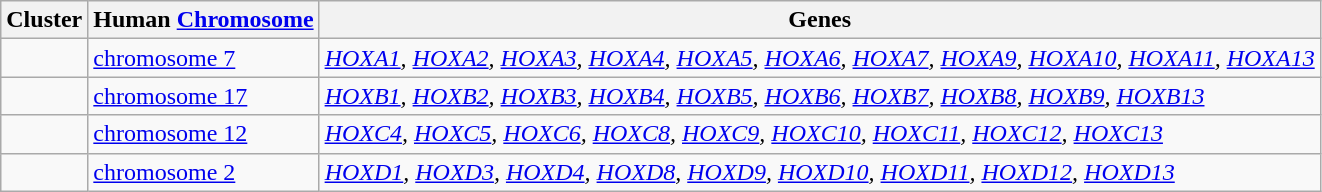<table class="wikitable">
<tr>
<th>Cluster</th>
<th>Human <a href='#'>Chromosome</a></th>
<th>Genes</th>
</tr>
<tr>
<td></td>
<td><a href='#'>chromosome 7</a></td>
<td><em><a href='#'>HOXA1</a>, <a href='#'>HOXA2</a>, <a href='#'>HOXA3</a>, <a href='#'>HOXA4</a>, <a href='#'>HOXA5</a>, <a href='#'>HOXA6</a>, <a href='#'>HOXA7</a>, <a href='#'>HOXA9</a>, <a href='#'>HOXA10</a>, <a href='#'>HOXA11</a>, <a href='#'>HOXA13</a></em></td>
</tr>
<tr>
<td></td>
<td><a href='#'>chromosome 17</a></td>
<td><em><a href='#'>HOXB1</a>, <a href='#'>HOXB2</a>, <a href='#'>HOXB3</a>, <a href='#'>HOXB4</a>, <a href='#'>HOXB5</a>, <a href='#'>HOXB6</a>, <a href='#'>HOXB7</a>, <a href='#'>HOXB8</a>, <a href='#'>HOXB9</a>, <a href='#'>HOXB13</a></em></td>
</tr>
<tr>
<td></td>
<td><a href='#'>chromosome 12</a></td>
<td><em><a href='#'>HOXC4</a>, <a href='#'>HOXC5</a>, <a href='#'>HOXC6</a>, <a href='#'>HOXC8</a>, <a href='#'>HOXC9</a>, <a href='#'>HOXC10</a>, <a href='#'>HOXC11</a>, <a href='#'>HOXC12</a>, <a href='#'>HOXC13</a></em></td>
</tr>
<tr>
<td></td>
<td><a href='#'>chromosome 2</a></td>
<td><em><a href='#'>HOXD1</a>, <a href='#'>HOXD3</a>, <a href='#'>HOXD4</a>, <a href='#'>HOXD8</a>, <a href='#'>HOXD9</a>, <a href='#'>HOXD10</a>, <a href='#'>HOXD11</a>, <a href='#'>HOXD12</a>, <a href='#'>HOXD13</a></em></td>
</tr>
</table>
